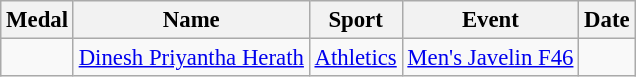<table class="wikitable sortable" style="font-size: 95%">
<tr>
<th>Medal</th>
<th>Name</th>
<th>Sport</th>
<th>Event</th>
<th>Date</th>
</tr>
<tr>
<td></td>
<td><a href='#'>Dinesh Priyantha Herath</a></td>
<td><a href='#'>Athletics</a></td>
<td><a href='#'>Men's Javelin F46</a></td>
<td></td>
</tr>
</table>
